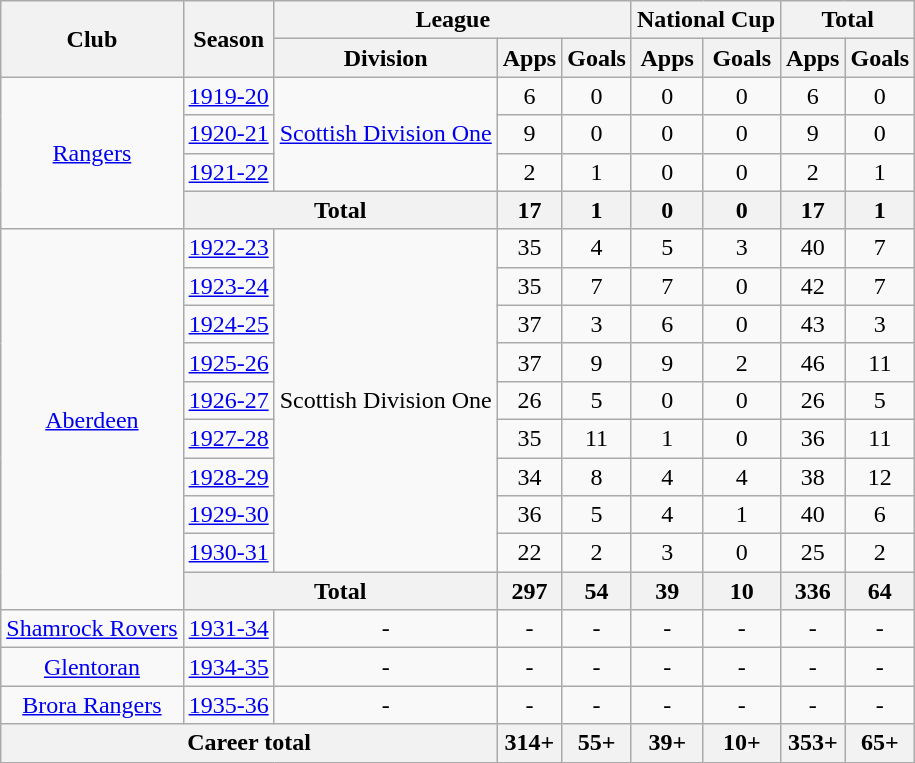<table class="wikitable" style="text-align:center">
<tr>
<th rowspan="2">Club</th>
<th rowspan="2">Season</th>
<th colspan="3">League</th>
<th colspan="2">National Cup</th>
<th colspan="2">Total</th>
</tr>
<tr>
<th>Division</th>
<th>Apps</th>
<th>Goals</th>
<th>Apps</th>
<th>Goals</th>
<th>Apps</th>
<th>Goals</th>
</tr>
<tr>
<td rowspan="4"><a href='#'>Rangers</a></td>
<td><a href='#'>1919-20</a></td>
<td rowspan=3><a href='#'>Scottish Division One</a></td>
<td>6</td>
<td>0</td>
<td>0</td>
<td>0</td>
<td>6</td>
<td>0</td>
</tr>
<tr>
<td><a href='#'>1920-21</a></td>
<td>9</td>
<td>0</td>
<td>0</td>
<td>0</td>
<td>9</td>
<td>0</td>
</tr>
<tr>
<td><a href='#'>1921-22</a></td>
<td>2</td>
<td>1</td>
<td>0</td>
<td>0</td>
<td>2</td>
<td>1</td>
</tr>
<tr>
<th colspan="2">Total</th>
<th>17</th>
<th>1</th>
<th>0</th>
<th>0</th>
<th>17</th>
<th>1</th>
</tr>
<tr>
<td rowspan="10"><a href='#'>Aberdeen</a></td>
<td><a href='#'>1922-23</a></td>
<td rowspan=9>Scottish Division One</td>
<td>35</td>
<td>4</td>
<td>5</td>
<td>3</td>
<td>40</td>
<td>7</td>
</tr>
<tr>
<td><a href='#'>1923-24</a></td>
<td>35</td>
<td>7</td>
<td>7</td>
<td>0</td>
<td>42</td>
<td>7</td>
</tr>
<tr>
<td><a href='#'>1924-25</a></td>
<td>37</td>
<td>3</td>
<td>6</td>
<td>0</td>
<td>43</td>
<td>3</td>
</tr>
<tr>
<td><a href='#'>1925-26</a></td>
<td>37</td>
<td>9</td>
<td>9</td>
<td>2</td>
<td>46</td>
<td>11</td>
</tr>
<tr>
<td><a href='#'>1926-27</a></td>
<td>26</td>
<td>5</td>
<td>0</td>
<td>0</td>
<td>26</td>
<td>5</td>
</tr>
<tr>
<td><a href='#'>1927-28</a></td>
<td>35</td>
<td>11</td>
<td>1</td>
<td>0</td>
<td>36</td>
<td>11</td>
</tr>
<tr>
<td><a href='#'>1928-29</a></td>
<td>34</td>
<td>8</td>
<td>4</td>
<td>4</td>
<td>38</td>
<td>12</td>
</tr>
<tr>
<td><a href='#'>1929-30</a></td>
<td>36</td>
<td>5</td>
<td>4</td>
<td>1</td>
<td>40</td>
<td>6</td>
</tr>
<tr>
<td><a href='#'>1930-31</a></td>
<td>22</td>
<td>2</td>
<td>3</td>
<td>0</td>
<td>25</td>
<td>2</td>
</tr>
<tr>
<th colspan="2">Total</th>
<th>297</th>
<th>54</th>
<th>39</th>
<th>10</th>
<th>336</th>
<th>64</th>
</tr>
<tr>
<td><a href='#'>Shamrock Rovers</a></td>
<td><a href='#'>1931-34</a></td>
<td>-</td>
<td>-</td>
<td>-</td>
<td>-</td>
<td>-</td>
<td>-</td>
<td>-</td>
</tr>
<tr>
<td><a href='#'>Glentoran</a></td>
<td><a href='#'>1934-35</a></td>
<td>-</td>
<td>-</td>
<td>-</td>
<td>-</td>
<td>-</td>
<td>-</td>
<td>-</td>
</tr>
<tr>
<td><a href='#'>Brora Rangers</a></td>
<td><a href='#'>1935-36</a></td>
<td>-</td>
<td>-</td>
<td>-</td>
<td>-</td>
<td>-</td>
<td>-</td>
<td>-</td>
</tr>
<tr>
<th colspan="3">Career total</th>
<th>314+</th>
<th>55+</th>
<th>39+</th>
<th>10+</th>
<th>353+</th>
<th>65+</th>
</tr>
</table>
